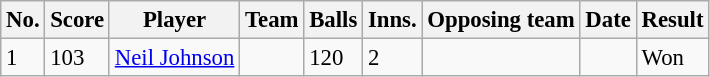<table class="wikitable sortable" style="font-size:95%">
<tr>
<th>No.</th>
<th>Score</th>
<th>Player</th>
<th>Team</th>
<th>Balls</th>
<th>Inns.</th>
<th>Opposing team</th>
<th>Date</th>
<th>Result</th>
</tr>
<tr>
<td>1</td>
<td>103</td>
<td><a href='#'>Neil Johnson</a></td>
<td></td>
<td>120</td>
<td>2</td>
<td></td>
<td></td>
<td>Won</td>
</tr>
</table>
